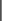<table style="margin:1em auto; text-align:center;">
<tr>
<td colspan=3>|</td>
</tr>
<tr>
<td></td>
<td></td>
<td></td>
</tr>
<tr>
<td></td>
<td></td>
<td></td>
</tr>
<tr>
<td></td>
<td></td>
<td></td>
</tr>
<tr>
<td></td>
<td></td>
<td></td>
</tr>
</table>
